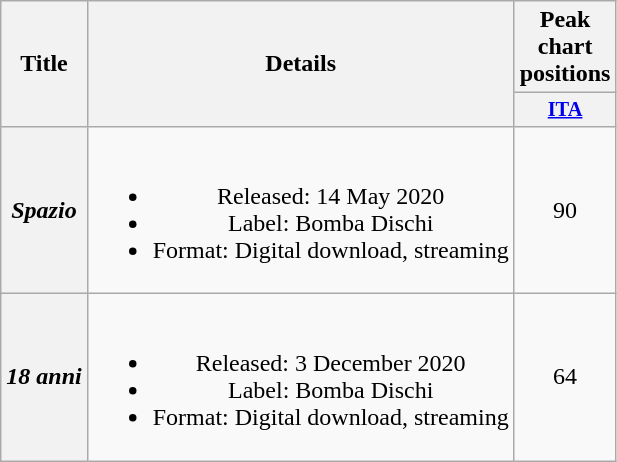<table class="wikitable plainrowheaders" style="text-align:center;">
<tr>
<th scope="col" rowspan="2">Title</th>
<th scope="col" rowspan="2">Details</th>
<th scope="col">Peak chart positions</th>
</tr>
<tr>
<th scope="col" style="width:3em;font-size:85%;"><a href='#'>ITA</a><br></th>
</tr>
<tr>
<th scope="row"><em>Spazio</em></th>
<td><br><ul><li>Released: 14 May 2020</li><li>Label: Bomba Dischi</li><li>Format: Digital download, streaming</li></ul></td>
<td>90</td>
</tr>
<tr>
<th scope="row"><em>18 anni</em></th>
<td><br><ul><li>Released: 3 December 2020</li><li>Label: Bomba Dischi</li><li>Format: Digital download, streaming</li></ul></td>
<td>64</td>
</tr>
</table>
